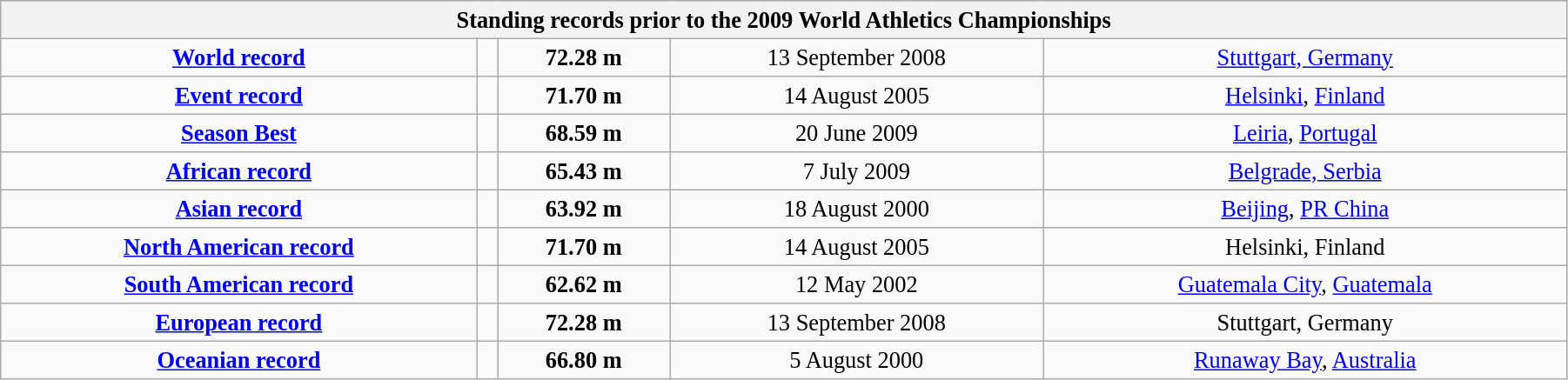<table class="wikitable" style=" text-align:center; font-size:110%;" width="95%">
<tr>
<th colspan="5">Standing records prior to the 2009 World Athletics Championships</th>
</tr>
<tr>
<td><strong><a href='#'>World record</a></strong></td>
<td></td>
<td><strong>72.28 m</strong></td>
<td>13 September 2008</td>
<td><a href='#'>Stuttgart, Germany</a></td>
</tr>
<tr>
<td><strong><a href='#'>Event record</a></strong></td>
<td></td>
<td><strong>71.70 m</strong></td>
<td>14 August 2005</td>
<td><a href='#'>Helsinki</a>, <a href='#'>Finland</a></td>
</tr>
<tr>
<td><strong><a href='#'>Season Best</a></strong></td>
<td></td>
<td><strong>68.59 m</strong></td>
<td>20 June 2009</td>
<td><a href='#'>Leiria</a>, <a href='#'>Portugal</a></td>
</tr>
<tr>
<td><strong><a href='#'>African record</a></strong></td>
<td></td>
<td><strong>65.43 m</strong></td>
<td>7 July 2009</td>
<td><a href='#'>Belgrade, Serbia</a></td>
</tr>
<tr>
<td><strong><a href='#'>Asian record</a></strong></td>
<td></td>
<td><strong>63.92 m</strong></td>
<td>18 August 2000</td>
<td><a href='#'>Beijing</a>, <a href='#'>PR China</a></td>
</tr>
<tr>
<td><strong><a href='#'>North American record</a></strong></td>
<td></td>
<td><strong>71.70 m</strong></td>
<td>14 August 2005</td>
<td>Helsinki, Finland</td>
</tr>
<tr>
<td><strong><a href='#'>South American record</a></strong></td>
<td></td>
<td><strong>62.62 m</strong></td>
<td>12 May 2002</td>
<td><a href='#'>Guatemala City</a>, <a href='#'>Guatemala</a></td>
</tr>
<tr>
<td><strong><a href='#'>European record</a></strong></td>
<td></td>
<td><strong>72.28 m</strong></td>
<td>13 September 2008</td>
<td>Stuttgart, Germany</td>
</tr>
<tr>
<td><strong><a href='#'>Oceanian record</a></strong></td>
<td></td>
<td><strong>66.80 m</strong></td>
<td>5 August 2000</td>
<td><a href='#'>Runaway Bay</a>, <a href='#'>Australia</a></td>
</tr>
</table>
